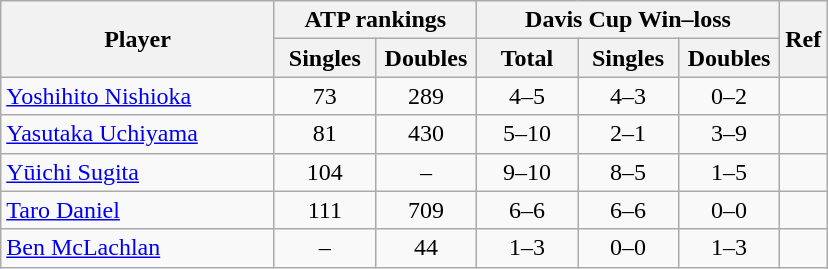<table class="wikitable sortable" style=text-align:center>
<tr>
<th rowspan=2 width="175">Player</th>
<th colspan=2>ATP rankings</th>
<th colspan=3>Davis Cup Win–loss</th>
<th rowspan=2 class="unsortable">Ref</th>
</tr>
<tr>
<th width="60">Singles</th>
<th width="60">Doubles</th>
<th width="60">Total</th>
<th width="60">Singles</th>
<th width="60">Doubles</th>
</tr>
<tr>
<td align=left><a href='#'>Yoshihito Nishioka</a></td>
<td>73</td>
<td>289</td>
<td>4–5</td>
<td>4–3</td>
<td>0–2</td>
<td></td>
</tr>
<tr>
<td align=left><a href='#'>Yasutaka Uchiyama</a></td>
<td>81</td>
<td>430</td>
<td>5–10</td>
<td>2–1</td>
<td>3–9</td>
<td></td>
</tr>
<tr>
<td align=left><a href='#'>Yūichi Sugita</a></td>
<td>104</td>
<td>–</td>
<td>9–10</td>
<td>8–5</td>
<td>1–5</td>
<td></td>
</tr>
<tr>
<td align=left><a href='#'>Taro Daniel</a></td>
<td>111</td>
<td>709</td>
<td>6–6</td>
<td>6–6</td>
<td>0–0</td>
<td></td>
</tr>
<tr>
<td align=left><a href='#'>Ben McLachlan</a></td>
<td>–</td>
<td>44</td>
<td>1–3</td>
<td>0–0</td>
<td>1–3</td>
<td></td>
</tr>
</table>
